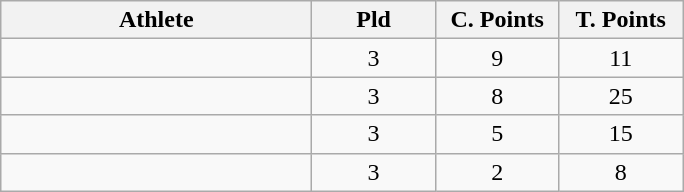<table class="wikitable" style="text-align:center">
<tr>
<th width=200>Athlete</th>
<th width=75>Pld</th>
<th width=75>C. Points</th>
<th width=75>T. Points</th>
</tr>
<tr>
<td style="text-align:left"></td>
<td>3</td>
<td>9</td>
<td>11</td>
</tr>
<tr>
<td style="text-align:left"></td>
<td>3</td>
<td>8</td>
<td>25</td>
</tr>
<tr>
<td style="text-align:left"></td>
<td>3</td>
<td>5</td>
<td>15</td>
</tr>
<tr>
<td style="text-align:left"></td>
<td>3</td>
<td>2</td>
<td>8</td>
</tr>
</table>
